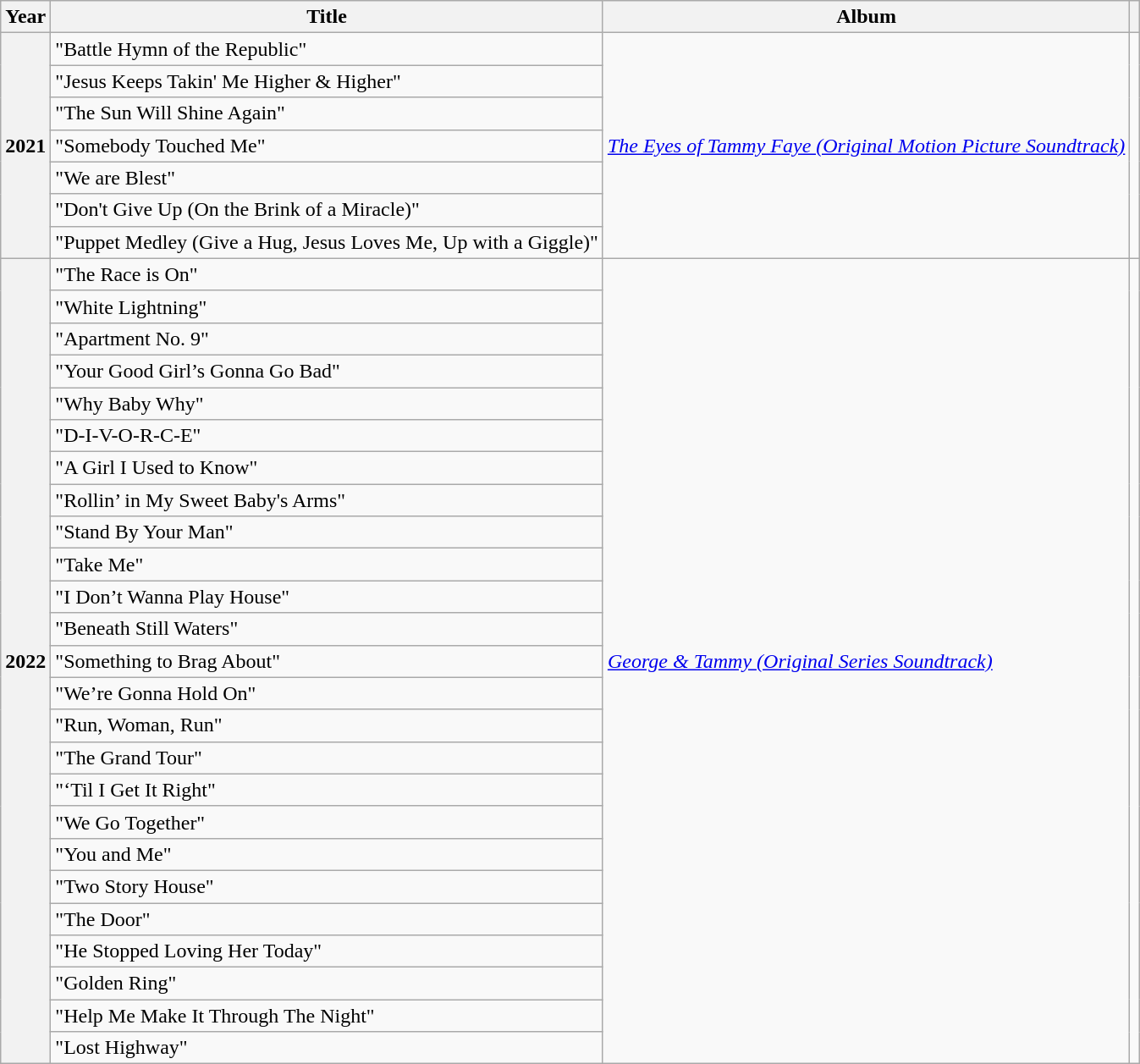<table class="wikitable plainrowheaders sortable" style="margin-right: 0;">
<tr>
<th scope="col">Year</th>
<th scope="col">Title</th>
<th scope="col">Album</th>
<th scope="col" class="unsortable"></th>
</tr>
<tr>
<th scope="row" rowspan="7">2021</th>
<td>"Battle Hymn of the Republic"</td>
<td rowspan="7"><em><a href='#'>The Eyes of Tammy Faye (Original Motion Picture Soundtrack)</a></em></td>
<td rowspan="7"></td>
</tr>
<tr>
<td>"Jesus Keeps Takin' Me Higher & Higher"</td>
</tr>
<tr>
<td>"The Sun Will Shine Again"</td>
</tr>
<tr>
<td>"Somebody Touched Me"</td>
</tr>
<tr>
<td>"We are Blest"</td>
</tr>
<tr>
<td>"Don't Give Up (On the Brink of a Miracle)"</td>
</tr>
<tr>
<td>"Puppet Medley (Give a Hug, Jesus Loves Me, Up with a Giggle)"</td>
</tr>
<tr>
<th scope="row" rowspan="25">2022</th>
<td>"The Race is On"</td>
<td rowspan="25"><em><a href='#'>George & Tammy (Original Series Soundtrack)</a></em></td>
<td rowspan="25"></td>
</tr>
<tr>
<td>"White Lightning"</td>
</tr>
<tr>
<td>"Apartment No. 9"</td>
</tr>
<tr>
<td>"Your Good Girl’s Gonna Go Bad"</td>
</tr>
<tr>
<td>"Why Baby Why"</td>
</tr>
<tr>
<td>"D-I-V-O-R-C-E"</td>
</tr>
<tr>
<td>"A Girl I Used to Know"</td>
</tr>
<tr>
<td>"Rollin’ in My Sweet Baby's Arms"</td>
</tr>
<tr>
<td>"Stand By Your Man"</td>
</tr>
<tr>
<td>"Take Me"</td>
</tr>
<tr>
<td>"I Don’t Wanna Play House"</td>
</tr>
<tr>
<td>"Beneath Still Waters"</td>
</tr>
<tr>
<td>"Something to Brag About"</td>
</tr>
<tr>
<td>"We’re Gonna Hold On"</td>
</tr>
<tr>
<td>"Run, Woman, Run"</td>
</tr>
<tr>
<td>"The Grand Tour"</td>
</tr>
<tr>
<td>"‘Til I Get It Right"</td>
</tr>
<tr>
<td>"We Go Together"</td>
</tr>
<tr>
<td>"You and Me"</td>
</tr>
<tr>
<td>"Two Story House"</td>
</tr>
<tr>
<td>"The Door"</td>
</tr>
<tr>
<td>"He Stopped Loving Her Today"</td>
</tr>
<tr>
<td>"Golden Ring"</td>
</tr>
<tr>
<td>"Help Me Make It Through The Night"</td>
</tr>
<tr>
<td>"Lost Highway"</td>
</tr>
</table>
